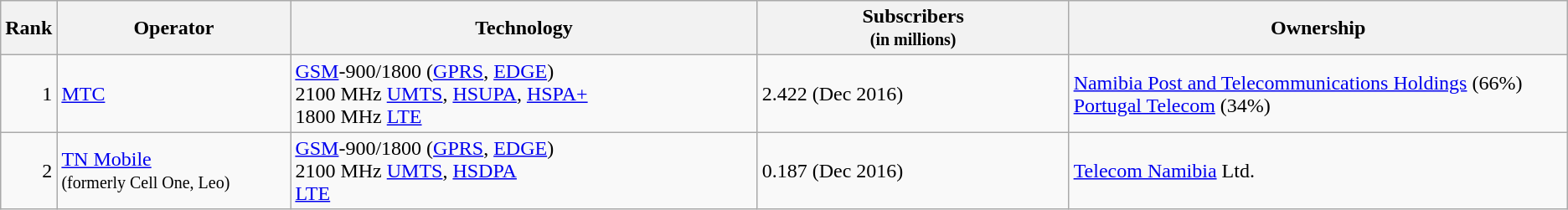<table class="wikitable">
<tr>
<th style="width:3%;">Rank</th>
<th style="width:15%;">Operator</th>
<th style="width:30%;">Technology</th>
<th style="width:20%;">Subscribers<br><small>(in millions)</small></th>
<th style="width:32%;">Ownership</th>
</tr>
<tr>
<td align=right>1</td>
<td><a href='#'>MTC</a></td>
<td><a href='#'>GSM</a>-900/1800 (<a href='#'>GPRS</a>, <a href='#'>EDGE</a>)<br>2100 MHz <a href='#'>UMTS</a>, <a href='#'>HSUPA</a>, <a href='#'>HSPA+</a><br>1800 MHz <a href='#'>LTE</a></td>
<td>2.422 (Dec 2016)</td>
<td><a href='#'>Namibia Post and Telecommunications Holdings</a> (66%)<br> <a href='#'>Portugal Telecom</a> (34%)</td>
</tr>
<tr>
<td align=right>2</td>
<td><a href='#'>TN Mobile</a><br><small>(formerly Cell One, Leo)</small></td>
<td><a href='#'>GSM</a>-900/1800 (<a href='#'>GPRS</a>, <a href='#'>EDGE</a>)<br>2100 MHz <a href='#'>UMTS</a>, <a href='#'>HSDPA</a><br><a href='#'>LTE</a></td>
<td>0.187 (Dec 2016)</td>
<td><a href='#'>Telecom Namibia</a> Ltd.</td>
</tr>
</table>
